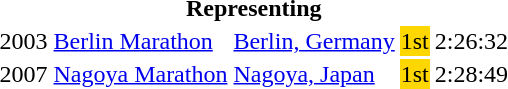<table>
<tr>
<th colspan="5">Representing </th>
</tr>
<tr>
<td>2003</td>
<td><a href='#'>Berlin Marathon</a></td>
<td><a href='#'>Berlin, Germany</a></td>
<td bgcolor="gold">1st</td>
<td>2:26:32</td>
</tr>
<tr>
<td>2007</td>
<td><a href='#'>Nagoya Marathon</a></td>
<td><a href='#'>Nagoya, Japan</a></td>
<td bgcolor=gold>1st</td>
<td>2:28:49</td>
</tr>
</table>
